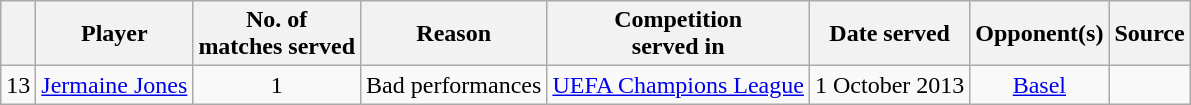<table class="wikitable" style="text-align: center">
<tr>
<th></th>
<th>Player</th>
<th>No. of <br> matches served</th>
<th>Reason</th>
<th>Competition <br> served in</th>
<th>Date served</th>
<th>Opponent(s)</th>
<th>Source</th>
</tr>
<tr>
<td>13</td>
<td><a href='#'>Jermaine Jones</a></td>
<td>1</td>
<td>Bad performances</td>
<td><a href='#'>UEFA Champions League</a></td>
<td>1 October 2013</td>
<td><a href='#'>Basel</a></td>
<td></td>
</tr>
</table>
